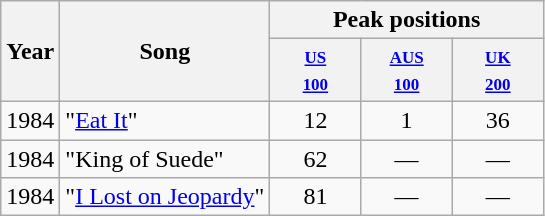<table class="wikitable">
<tr>
<th rowspan="2">Year</th>
<th rowspan="2">Song</th>
<th colspan="3">Peak positions</th>
</tr>
<tr style="font-size:85%;line-height:1.3;vertical-align:top">
<th style="width:4em"><small><a href='#'>US<br>100</a><br></small></th>
<th style="width:4em"><small><a href='#'>AUS<br>100</a><br></small></th>
<th style="width:4em"><small><a href='#'>UK<br>200</a><br></small></th>
</tr>
<tr>
<td>1984</td>
<td>"<a href='#'>Eat It</a>"</td>
<td style="text-align:center;">12</td>
<td style="text-align:center;">1</td>
<td style="text-align:center;">36</td>
</tr>
<tr>
<td>1984</td>
<td>"King of Suede"</td>
<td style="text-align:center;">62</td>
<td style="text-align:center;">—</td>
<td style="text-align:center;">—</td>
</tr>
<tr>
<td>1984</td>
<td>"<a href='#'>I Lost on Jeopardy</a>"</td>
<td style="text-align:center;">81</td>
<td style="text-align:center;">—</td>
<td style="text-align:center;">—</td>
</tr>
</table>
